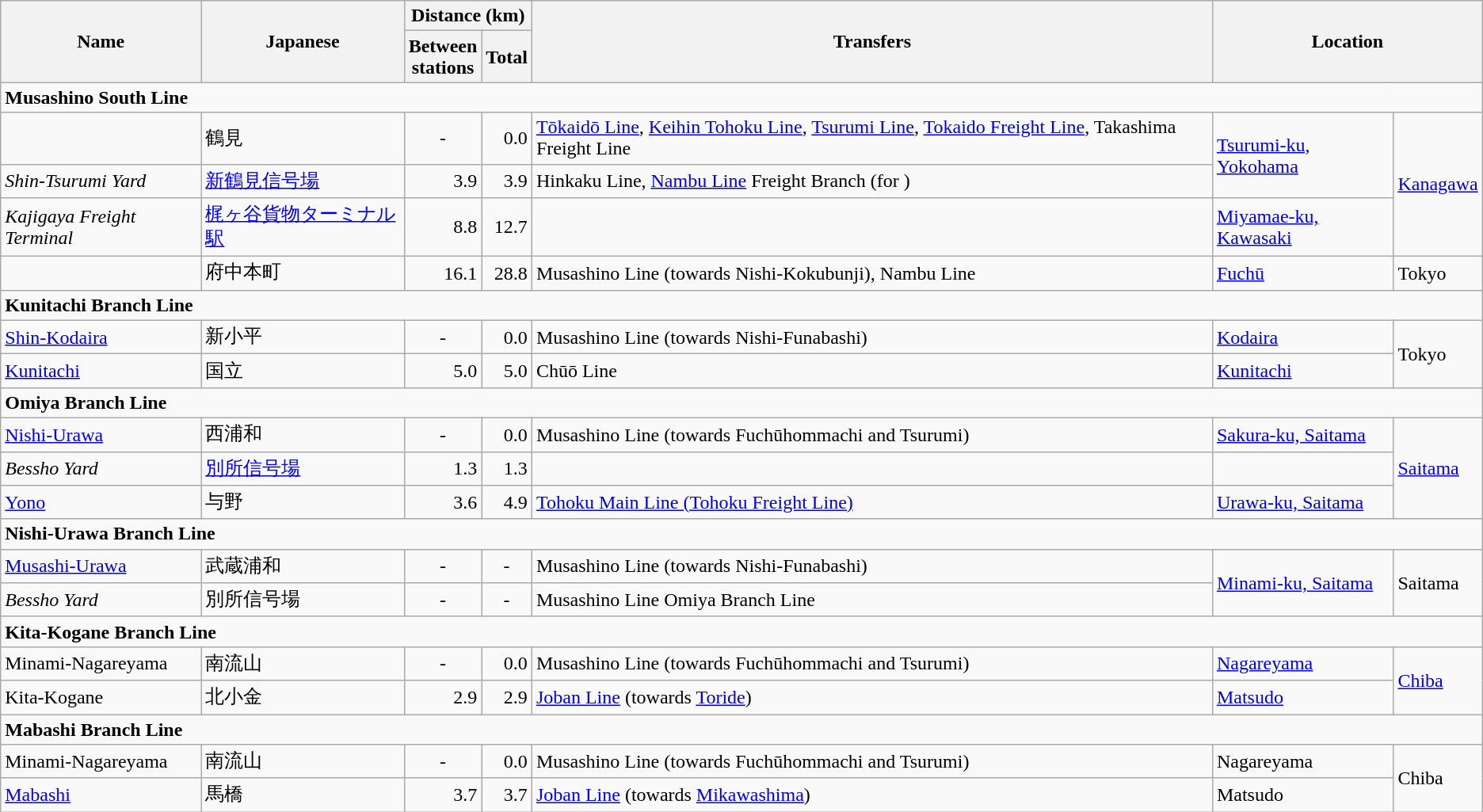<table class="wikitable">
<tr>
<th rowspan="2">Name</th>
<th rowspan="2">Japanese</th>
<th colspan="2">Distance (km)</th>
<th rowspan="2">Transfers</th>
<th colspan="2" rowspan="2">Location</th>
</tr>
<tr>
<th>Between<br>stations</th>
<th>Total</th>
</tr>
<tr>
<td colspan="7"><strong>Musashino South Line</strong></td>
</tr>
<tr>
<td></td>
<td>鶴見</td>
<td style="text-align:center;">-</td>
<td style="text-align:right;">0.0</td>
<td><a href='#'>Tōkaidō Line</a>, <a href='#'>Keihin Tohoku Line</a>, <a href='#'>Tsurumi Line</a>, <a href='#'>Tokaido Freight Line</a>, Takashima Freight Line</td>
<td rowspan="2"><a href='#'>Tsurumi-ku, Yokohama</a></td>
<td rowspan="3" style="width:1em; text-align:center;"><a href='#'>Kanagawa</a></td>
</tr>
<tr>
<td><em>Shin-Tsurumi Yard</em></td>
<td><a href='#'>新鶴見信号場</a></td>
<td style="text-align:right;">3.9</td>
<td style="text-align:right;">3.9</td>
<td>Hinkaku Line, <a href='#'>Nambu Line</a> Freight Branch (for )</td>
</tr>
<tr>
<td><em>Kajigaya Freight Terminal</em></td>
<td><a href='#'>梶ヶ谷貨物ターミナル駅</a></td>
<td style="text-align:right;">8.8</td>
<td style="text-align:right;">12.7</td>
<td> </td>
<td><a href='#'>Miyamae-ku, Kawasaki</a></td>
</tr>
<tr>
<td></td>
<td>府中本町</td>
<td style="text-align:right;">16.1</td>
<td style="text-align:right;">28.8</td>
<td>Musashino Line (towards Nishi-Kokubunji), Nambu Line</td>
<td><a href='#'>Fuchū</a></td>
<td>Tokyo</td>
</tr>
<tr>
<td colspan="7"><strong>Kunitachi Branch Line</strong></td>
</tr>
<tr>
<td><a href='#'>Shin-Kodaira</a></td>
<td>新小平</td>
<td style="text-align:center;">-</td>
<td style="text-align:right;">0.0</td>
<td>Musashino Line (towards Nishi-Funabashi)</td>
<td><a href='#'>Kodaira</a></td>
<td rowspan="2">Tokyo</td>
</tr>
<tr>
<td><a href='#'>Kunitachi</a></td>
<td>国立</td>
<td style="text-align:right;">5.0</td>
<td style="text-align:right;">5.0</td>
<td>Chūō Line</td>
<td><a href='#'>Kunitachi</a></td>
</tr>
<tr>
<td colspan="7"><strong>Omiya Branch Line</strong></td>
</tr>
<tr>
<td><a href='#'>Nishi-Urawa</a></td>
<td>西浦和</td>
<td style="text-align:center;">‐</td>
<td style="text-align:right;">0.0</td>
<td>Musashino Line (towards Fuchūhommachi and Tsurumi)</td>
<td><a href='#'>Sakura-ku, Saitama</a></td>
<td rowspan="3"><a href='#'>Saitama</a></td>
</tr>
<tr>
<td><em>Bessho Yard</em></td>
<td><a href='#'>別所信号場</a></td>
<td style="text-align:right;">1.3</td>
<td style="text-align:right;">1.3</td>
<td></td>
<td></td>
</tr>
<tr>
<td><a href='#'>Yono</a></td>
<td>与野</td>
<td style="text-align:right;">3.6</td>
<td style="text-align:right;">4.9</td>
<td><a href='#'>Tohoku Main Line (Tohoku Freight Line)</a></td>
<td><a href='#'>Urawa-ku, Saitama</a></td>
</tr>
<tr>
<td colspan="7"><strong>Nishi-Urawa Branch Line</strong></td>
</tr>
<tr>
<td><a href='#'>Musashi-Urawa</a></td>
<td>武蔵浦和</td>
<td style="text-align:center;">‐</td>
<td style="text-align:center;">‐</td>
<td>Musashino Line (towards Nishi-Funabashi)</td>
<td rowspan="2"><a href='#'>Minami-ku, Saitama</a></td>
<td rowspan="2">Saitama</td>
</tr>
<tr>
<td><em>Bessho Yard</em></td>
<td>別所信号場</td>
<td style="text-align:center;">‐</td>
<td style="text-align:center;">‐</td>
<td>Musashino Line Omiya Branch Line</td>
</tr>
<tr>
<td colspan="7"><strong>Kita-Kogane Branch Line</strong></td>
</tr>
<tr>
<td>Minami-Nagareyama</td>
<td>南流山</td>
<td style="text-align:center;">‐</td>
<td style="text-align:right;">0.0</td>
<td>Musashino Line (towards Fuchūhommachi and Tsurumi)</td>
<td><a href='#'>Nagareyama</a></td>
<td rowspan="2"><a href='#'>Chiba</a></td>
</tr>
<tr>
<td>Kita-Kogane</td>
<td>北小金</td>
<td style="text-align:right;">2.9</td>
<td style="text-align:right;">2.9</td>
<td><a href='#'>Joban Line</a> (towards <a href='#'>Toride</a>)</td>
<td><a href='#'>Matsudo</a></td>
</tr>
<tr>
<td colspan="7"><strong>Mabashi Branch Line</strong></td>
</tr>
<tr>
<td>Minami-Nagareyama</td>
<td>南流山</td>
<td style="text-align:center;">‐</td>
<td style="text-align:right;">0.0</td>
<td>Musashino Line (towards Fuchūhommachi and Tsurumi)</td>
<td>Nagareyama</td>
<td rowspan="2">Chiba</td>
</tr>
<tr>
<td><a href='#'>Mabashi</a></td>
<td>馬橋</td>
<td style="text-align:right;">3.7</td>
<td style="text-align:right;">3.7</td>
<td><a href='#'>Joban Line</a> (towards <a href='#'>Mikawashima</a>)</td>
<td>Matsudo</td>
</tr>
</table>
